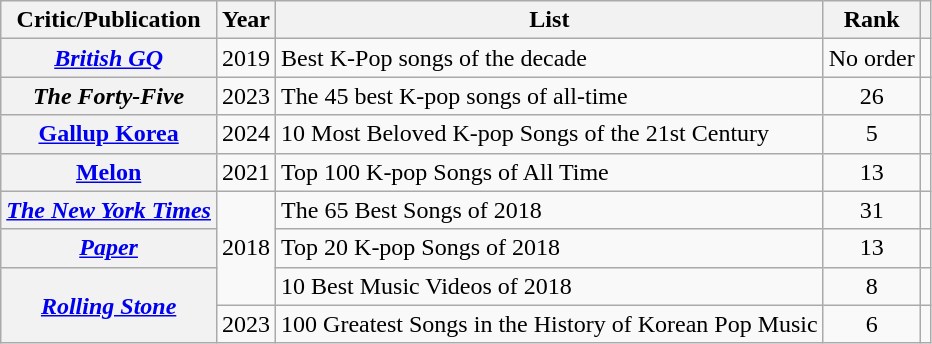<table class="wikitable plainrowheaders sortable">
<tr>
<th>Critic/Publication</th>
<th>Year</th>
<th>List</th>
<th>Rank</th>
<th scope="col" class="unsortable"></th>
</tr>
<tr>
<th scope="row"><em><a href='#'>British GQ</a></em></th>
<td align="center">2019</td>
<td>Best K-Pop songs of the decade</td>
<td align="center">No order</td>
<td align="center"></td>
</tr>
<tr>
<th scope="row"><em>The Forty-Five</em></th>
<td align="center">2023</td>
<td>The 45 best K-pop songs of all-time</td>
<td align="center">26</td>
<td align="center"></td>
</tr>
<tr>
<th scope="row"><a href='#'>Gallup Korea</a></th>
<td align="center">2024</td>
<td>10 Most Beloved K-pop Songs of the 21st Century</td>
<td align="center">5</td>
<td align="center"></td>
</tr>
<tr>
<th scope="row"><a href='#'>Melon</a></th>
<td align="center">2021</td>
<td>Top 100 K-pop Songs of All Time</td>
<td align="center">13</td>
<td align="center"></td>
</tr>
<tr>
<th scope="row"><em><a href='#'>The New York Times</a></em></th>
<td rowspan="3" align="center">2018</td>
<td rowspan="1">The 65 Best Songs of 2018</td>
<td align="center">31</td>
<td align="center"></td>
</tr>
<tr>
<th scope="row"><em><a href='#'>Paper</a></em></th>
<td>Top 20 K-pop Songs of 2018</td>
<td align="center">13</td>
<td align="center"></td>
</tr>
<tr>
<th rowspan="2" scope="row"><em><a href='#'>Rolling Stone</a></em></th>
<td rowspan="1">10 Best Music Videos of 2018</td>
<td align="center">8</td>
<td align="center"></td>
</tr>
<tr>
<td align="center">2023</td>
<td>100 Greatest Songs in the History of Korean Pop Music</td>
<td align="center">6</td>
<td align="center"></td>
</tr>
</table>
